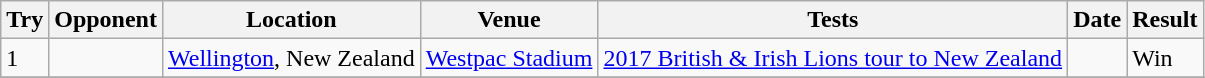<table class="wikitable sortable">
<tr>
<th>Try</th>
<th>Opponent</th>
<th>Location</th>
<th>Venue</th>
<th>Tests</th>
<th>Date</th>
<th>Result</th>
</tr>
<tr>
<td>1</td>
<td></td>
<td><a href='#'>Wellington</a>, New Zealand</td>
<td><a href='#'>Westpac Stadium</a></td>
<td><a href='#'>2017 British & Irish Lions tour to New Zealand</a></td>
<td></td>
<td>Win</td>
</tr>
<tr>
</tr>
</table>
